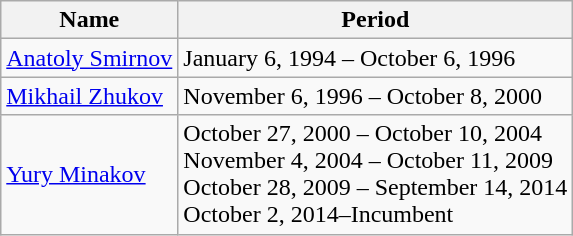<table class="wikitable">
<tr>
<th>Name</th>
<th>Period</th>
</tr>
<tr>
<td><a href='#'>Anatoly Smirnov</a></td>
<td>January 6, 1994 – October 6, 1996</td>
</tr>
<tr>
<td><a href='#'>Mikhail Zhukov</a></td>
<td>November 6, 1996 – October 8, 2000</td>
</tr>
<tr>
<td><a href='#'>Yury Minakov</a></td>
<td>October 27, 2000 – October 10, 2004<br>November 4, 2004 – October 11, 2009<br>October 28, 2009 – September 14, 2014<br>October 2, 2014–Incumbent</td>
</tr>
</table>
